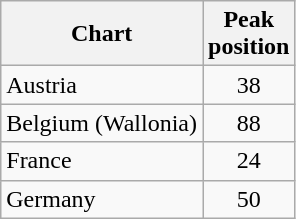<table class="wikitable sortable">
<tr>
<th>Chart</th>
<th>Peak<br>position</th>
</tr>
<tr>
<td align="left">Austria</td>
<td align="center">38</td>
</tr>
<tr>
<td align="left">Belgium (Wallonia)</td>
<td align="center">88</td>
</tr>
<tr>
<td align="left">France</td>
<td align="center">24</td>
</tr>
<tr>
<td align="left">Germany</td>
<td align="center">50</td>
</tr>
</table>
